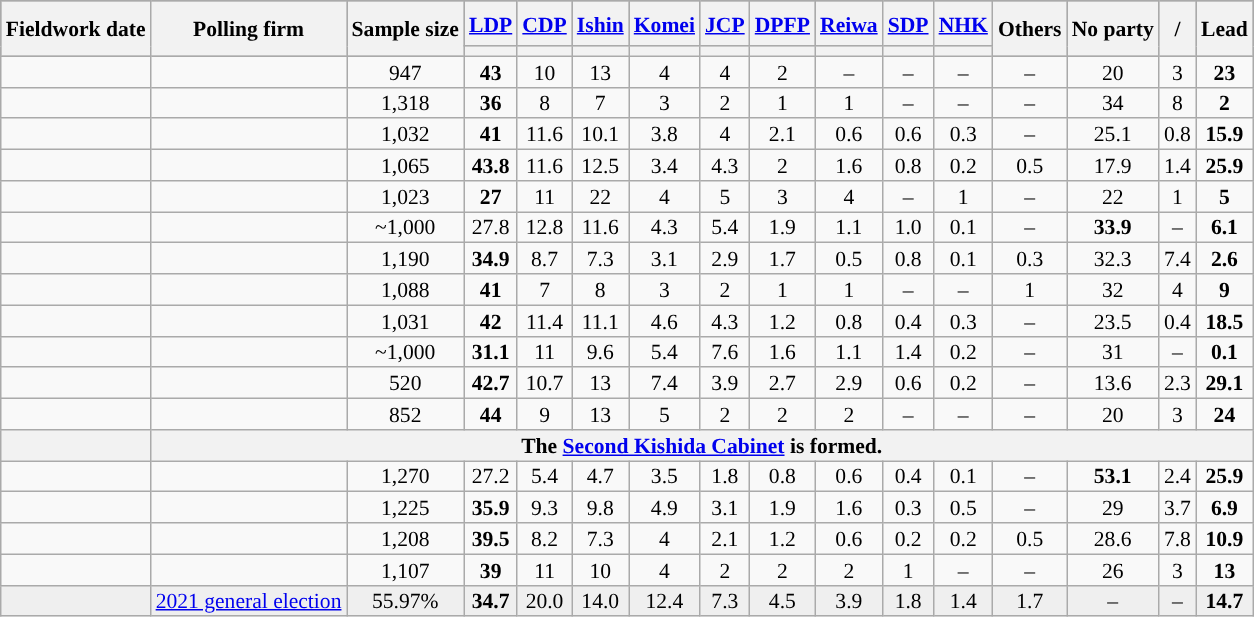<table class="wikitable mw-datatable sortable mw-collapsible mw-collapsed" style="text-align:center;font-size:90%;line-height:14px;">
<tr style="height:30px; background-color:#8B8B8B">
<th class="unsortable" rowspan="2">Fieldwork date</th>
<th rowspan="2" class="unsortable">Polling firm</th>
<th rowspan="2" class="unsortable">Sample size</th>
<th class="unsortable"><a href='#'>LDP</a></th>
<th class="unsortable"><a href='#'>CDP</a></th>
<th class="unsortable"><a href='#'>Ishin</a></th>
<th class="unsortable"><a href='#'>Komei</a></th>
<th class="unsortable"><a href='#'>JCP</a></th>
<th class="unsortable"><a href='#'>DPFP</a></th>
<th class="unsortable"><a href='#'>Reiwa</a></th>
<th class="unsortable"><a href='#'>SDP</a></th>
<th class="unsortable"><a href='#'>NHK</a></th>
<th rowspan="2" class="unsortable">Others</th>
<th rowspan="2" class="unsortable">No party</th>
<th rowspan="2" class="unsortable">/<br></th>
<th rowspan="2" class="unsortable">Lead</th>
</tr>
<tr>
<th data-sort-type="number" style="background:"></th>
<th data-sort-type="number" style="background:"></th>
<th data-sort-type="number" style="background:"></th>
<th data-sort-type="number" style="background:"></th>
<th data-sort-type="number" style="background:"></th>
<th data-sort-type="number" style="background:"></th>
<th data-sort-type="number" style="background:"></th>
<th data-sort-type="number" style="background:"></th>
<th data-sort-type="number" style="background:"></th>
</tr>
<tr>
<td></td>
<td></td>
<td>947</td>
<td><strong>43</strong></td>
<td>10</td>
<td>13</td>
<td>4</td>
<td>4</td>
<td>2</td>
<td>–</td>
<td>–</td>
<td>–</td>
<td>–</td>
<td>20</td>
<td>3</td>
<td style="background:"><strong>23</strong></td>
</tr>
<tr>
<td></td>
<td></td>
<td>1,318</td>
<td><strong>36</strong></td>
<td>8</td>
<td>7</td>
<td>3</td>
<td>2</td>
<td>1</td>
<td>1</td>
<td>–</td>
<td>–</td>
<td>–</td>
<td>34</td>
<td>8</td>
<td style="background:"><strong>2</strong></td>
</tr>
<tr>
<td></td>
<td></td>
<td>1,032</td>
<td><strong>41</strong></td>
<td>11.6</td>
<td>10.1</td>
<td>3.8</td>
<td>4</td>
<td>2.1</td>
<td>0.6</td>
<td>0.6</td>
<td>0.3</td>
<td>–</td>
<td>25.1</td>
<td>0.8</td>
<td style="background:"><strong>15.9</strong></td>
</tr>
<tr>
<td></td>
<td></td>
<td>1,065</td>
<td><strong>43.8</strong></td>
<td>11.6</td>
<td>12.5</td>
<td>3.4</td>
<td>4.3</td>
<td>2</td>
<td>1.6</td>
<td>0.8</td>
<td>0.2</td>
<td>0.5</td>
<td>17.9</td>
<td>1.4</td>
<td style="background:"><strong>25.9</strong></td>
</tr>
<tr>
<td></td>
<td></td>
<td>1,023</td>
<td><strong>27</strong></td>
<td>11</td>
<td>22</td>
<td>4</td>
<td>5</td>
<td>3</td>
<td>4</td>
<td>–</td>
<td>1</td>
<td>–</td>
<td>22</td>
<td>1</td>
<td style="background:"><strong>5</strong></td>
</tr>
<tr>
<td></td>
<td></td>
<td>~1,000</td>
<td>27.8</td>
<td>12.8</td>
<td>11.6</td>
<td>4.3</td>
<td>5.4</td>
<td>1.9</td>
<td>1.1</td>
<td>1.0</td>
<td>0.1</td>
<td>–</td>
<td><strong>33.9</strong></td>
<td>–</td>
<td style="background:"><strong>6.1</strong></td>
</tr>
<tr>
<td></td>
<td></td>
<td>1,190</td>
<td><strong>34.9</strong></td>
<td>8.7</td>
<td>7.3</td>
<td>3.1</td>
<td>2.9</td>
<td>1.7</td>
<td>0.5</td>
<td>0.8</td>
<td>0.1</td>
<td>0.3</td>
<td>32.3</td>
<td>7.4</td>
<td style="background:"><strong>2.6</strong></td>
</tr>
<tr>
<td></td>
<td></td>
<td>1,088</td>
<td><strong>41</strong></td>
<td>7</td>
<td>8</td>
<td>3</td>
<td>2</td>
<td>1</td>
<td>1</td>
<td>–</td>
<td>–</td>
<td>1</td>
<td>32</td>
<td>4</td>
<td style="background:"><strong>9</strong></td>
</tr>
<tr>
<td></td>
<td></td>
<td>1,031</td>
<td><strong>42</strong></td>
<td>11.4</td>
<td>11.1</td>
<td>4.6</td>
<td>4.3</td>
<td>1.2</td>
<td>0.8</td>
<td>0.4</td>
<td>0.3</td>
<td>–</td>
<td>23.5</td>
<td>0.4</td>
<td style="background:"><strong>18.5</strong></td>
</tr>
<tr>
<td></td>
<td></td>
<td>~1,000</td>
<td><strong>31.1</strong></td>
<td>11</td>
<td>9.6</td>
<td>5.4</td>
<td>7.6</td>
<td>1.6</td>
<td>1.1</td>
<td>1.4</td>
<td>0.2</td>
<td>–</td>
<td>31</td>
<td>–</td>
<td style="background:"><strong>0.1</strong></td>
</tr>
<tr>
<td></td>
<td></td>
<td>520</td>
<td><strong>42.7</strong></td>
<td>10.7</td>
<td>13</td>
<td>7.4</td>
<td>3.9</td>
<td>2.7</td>
<td>2.9</td>
<td>0.6</td>
<td>0.2</td>
<td>–</td>
<td>13.6</td>
<td>2.3</td>
<td style="background:"><strong>29.1</strong></td>
</tr>
<tr>
<td></td>
<td></td>
<td>852</td>
<td><strong>44</strong></td>
<td>9</td>
<td>13</td>
<td>5</td>
<td>2</td>
<td>2</td>
<td>2</td>
<td>–</td>
<td>–</td>
<td>–</td>
<td>20</td>
<td>3</td>
<td style="background:"><strong>24</strong></td>
</tr>
<tr>
<th></th>
<th colspan="15">The <a href='#'>Second Kishida Cabinet</a> is formed.</th>
</tr>
<tr>
<td></td>
<td></td>
<td>1,270</td>
<td>27.2</td>
<td>5.4</td>
<td>4.7</td>
<td>3.5</td>
<td>1.8</td>
<td>0.8</td>
<td>0.6</td>
<td>0.4</td>
<td>0.1</td>
<td>–</td>
<td><strong>53.1</strong></td>
<td>2.4</td>
<td style="background:"><strong>25.9</strong></td>
</tr>
<tr>
<td></td>
<td></td>
<td>1,225</td>
<td><strong>35.9</strong></td>
<td>9.3</td>
<td>9.8</td>
<td>4.9</td>
<td>3.1</td>
<td>1.9</td>
<td>1.6</td>
<td>0.3</td>
<td>0.5</td>
<td>–</td>
<td>29</td>
<td>3.7</td>
<td style="background:"><strong>6.9</strong></td>
</tr>
<tr>
<td></td>
<td></td>
<td>1,208</td>
<td><strong>39.5</strong></td>
<td>8.2</td>
<td>7.3</td>
<td>4</td>
<td>2.1</td>
<td>1.2</td>
<td>0.6</td>
<td>0.2</td>
<td>0.2</td>
<td>0.5</td>
<td>28.6</td>
<td>7.8</td>
<td style="background:"><strong>10.9</strong></td>
</tr>
<tr>
<td></td>
<td></td>
<td>1,107</td>
<td><strong>39</strong></td>
<td>11</td>
<td>10</td>
<td>4</td>
<td>2</td>
<td>2</td>
<td>2</td>
<td>1</td>
<td>–</td>
<td>–</td>
<td>26</td>
<td>3</td>
<td style="background:"><strong>13</strong></td>
</tr>
<tr style="background:#EFEFEF;">
<td></td>
<td><a href='#'>2021 general election</a></td>
<td>55.97%</td>
<td><strong>34.7</strong></td>
<td>20.0</td>
<td>14.0</td>
<td>12.4</td>
<td>7.3</td>
<td>4.5</td>
<td>3.9</td>
<td>1.8</td>
<td>1.4</td>
<td>1.7</td>
<td>–</td>
<td>–</td>
<td style="background:"><strong>14.7</strong></td>
</tr>
</table>
